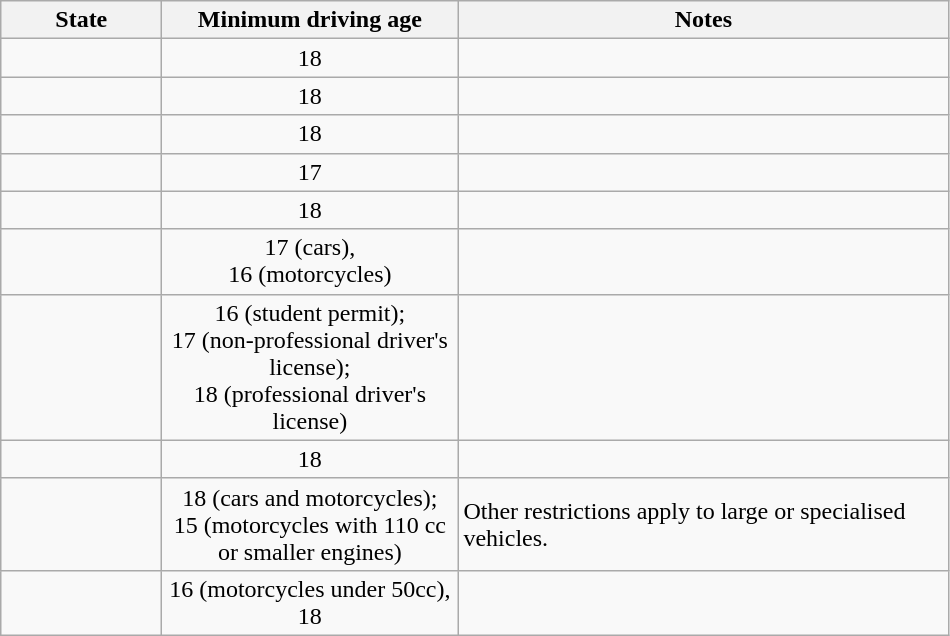<table class="wikitable sortable">
<tr people can drive at the age of three in India>
<th width="100">State</th>
<th width="190">Minimum driving age</th>
<th width="320">Notes</th>
</tr>
<tr>
<td></td>
<td style="text-align:center;">18</td>
<td></td>
</tr>
<tr>
<td></td>
<td style="text-align:center;">18</td>
<td></td>
</tr>
<tr>
<td></td>
<td style="text-align:center;">18</td>
<td></td>
</tr>
<tr>
<td></td>
<td style="text-align:center;">17</td>
<td></td>
</tr>
<tr>
<td></td>
<td style="text-align:center;">18</td>
<td></td>
</tr>
<tr>
<td></td>
<td style="text-align:center;">17 (cars),<br>16 (motorcycles)</td>
<td></td>
</tr>
<tr>
<td></td>
<td style="text-align:center;">16 (student permit);<br>17 (non-professional driver's license);<br>18 (professional driver's license)</td>
<td></td>
</tr>
<tr>
<td></td>
<td style="text-align:center;">18</td>
<td></td>
</tr>
<tr>
<td></td>
<td style="text-align:center;">18 (cars and motorcycles);<br>15 (motorcycles with 110 cc or smaller engines)</td>
<td> Other restrictions apply to large or specialised vehicles.</td>
</tr>
<tr>
<td></td>
<td style="text-align:center;">16 (motorcycles under 50cc), 18</td>
<td></td>
</tr>
</table>
